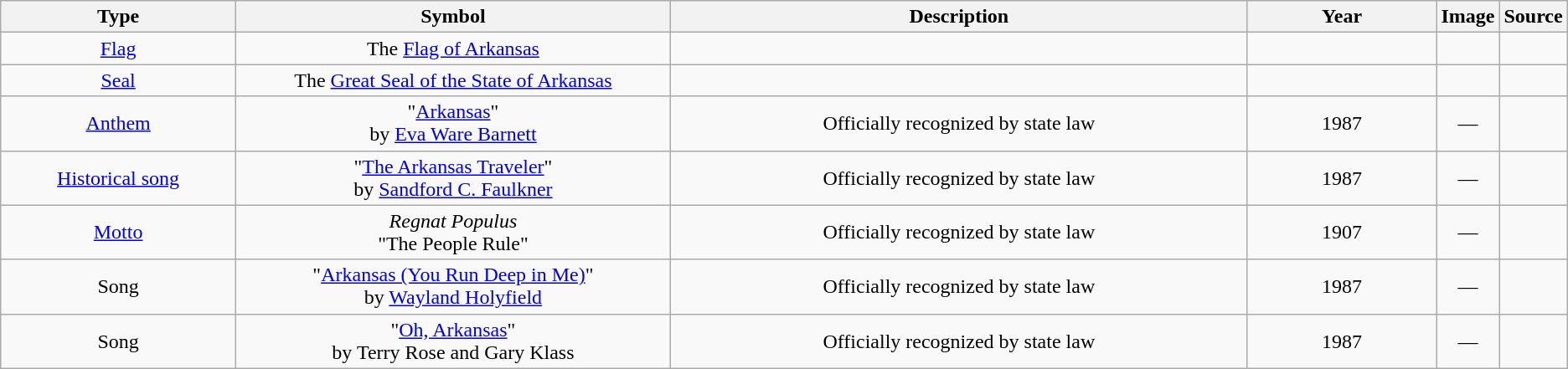<table class="wikitable" style="text-align:center;">
<tr>
<th style="width:16%;">Type</th>
<th style="width:30%;">Symbol</th>
<th style="width:40%;">Description</th>
<th style="width:13%;">Year</th>
<th style="width:13%;">Image</th>
<th style="width:10%;">Source</th>
</tr>
<tr>
<td><a href='#'>Flag</a></td>
<td>The <a href='#'>Flag of Arkansas</a></td>
<td></td>
<td></td>
<td></td>
<td></td>
</tr>
<tr>
<td><a href='#'>Seal</a></td>
<td>The <a href='#'>Great Seal of the State of Arkansas</a></td>
<td></td>
<td></td>
<td></td>
<td></td>
</tr>
<tr>
<td><a href='#'>Anthem</a></td>
<td>"<a href='#'>Arkansas</a>"<br>by <a href='#'>Eva Ware Barnett</a></td>
<td>Officially recognized by state law</td>
<td>1987</td>
<td>—</td>
<td></td>
</tr>
<tr>
<td><a href='#'>Historical song</a></td>
<td>"<a href='#'>The Arkansas Traveler</a>"<br>by <a href='#'>Sandford C. Faulkner</a></td>
<td>Officially recognized by state law</td>
<td>1987</td>
<td>—</td>
<td></td>
</tr>
<tr>
<td><a href='#'>Motto</a></td>
<td><em>Regnat Populus</em><br>"The People Rule"</td>
<td>Officially recognized by state law</td>
<td>1907</td>
<td>—</td>
<td></td>
</tr>
<tr>
<td>Song</td>
<td>"<a href='#'>Arkansas (You Run Deep in Me)</a>"<br>by <a href='#'>Wayland Holyfield</a></td>
<td>Officially recognized by state law</td>
<td>1987</td>
<td>—</td>
<td></td>
</tr>
<tr>
<td>Song</td>
<td>"<a href='#'>Oh, Arkansas</a>"<br>by Terry Rose and Gary Klass</td>
<td>Officially recognized by state law</td>
<td>1987</td>
<td>—</td>
<td></td>
</tr>
</table>
